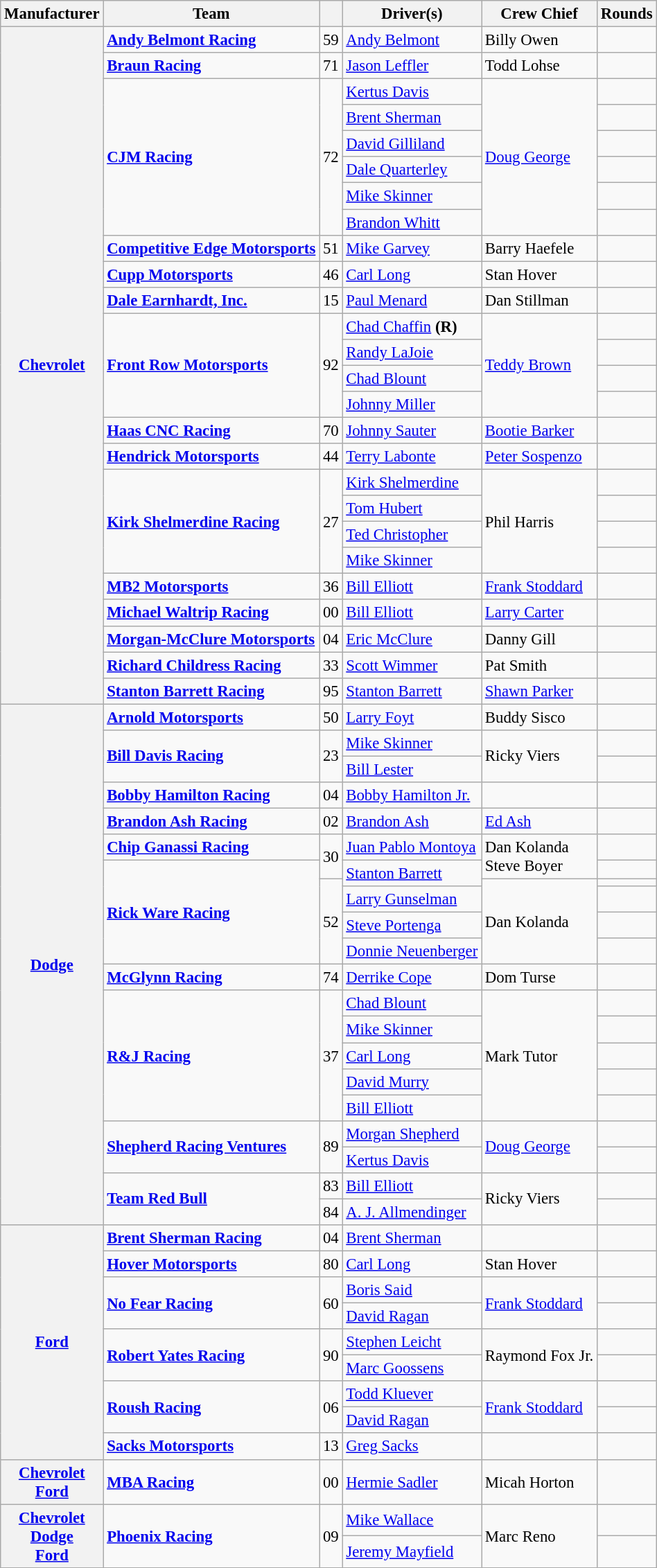<table class="wikitable" style="font-size: 95%;">
<tr>
<th>Manufacturer</th>
<th>Team</th>
<th></th>
<th>Driver(s)</th>
<th>Crew Chief</th>
<th>Rounds</th>
</tr>
<tr>
<th rowspan=26><a href='#'>Chevrolet</a></th>
<td><strong><a href='#'>Andy Belmont Racing</a></strong></td>
<td>59</td>
<td><a href='#'>Andy Belmont</a></td>
<td>Billy Owen</td>
<td></td>
</tr>
<tr>
<td><strong><a href='#'>Braun Racing</a></strong></td>
<td>71</td>
<td><a href='#'>Jason Leffler</a></td>
<td>Todd Lohse</td>
<td></td>
</tr>
<tr>
<td rowspan=6><strong><a href='#'>CJM Racing</a></strong></td>
<td rowspan=6>72</td>
<td><a href='#'>Kertus Davis</a></td>
<td rowspan=6><a href='#'>Doug George</a></td>
<td></td>
</tr>
<tr>
<td><a href='#'>Brent Sherman</a></td>
<td></td>
</tr>
<tr>
<td><a href='#'>David Gilliland</a></td>
<td></td>
</tr>
<tr>
<td><a href='#'>Dale Quarterley</a></td>
<td></td>
</tr>
<tr>
<td><a href='#'>Mike Skinner</a></td>
<td></td>
</tr>
<tr>
<td><a href='#'>Brandon Whitt</a></td>
<td></td>
</tr>
<tr>
<td><strong><a href='#'>Competitive Edge Motorsports</a></strong></td>
<td>51</td>
<td><a href='#'>Mike Garvey</a></td>
<td>Barry Haefele</td>
<td></td>
</tr>
<tr>
<td><strong><a href='#'>Cupp Motorsports</a></strong></td>
<td>46</td>
<td><a href='#'>Carl Long</a></td>
<td>Stan Hover</td>
<td></td>
</tr>
<tr>
<td><strong><a href='#'>Dale Earnhardt, Inc.</a></strong></td>
<td>15</td>
<td><a href='#'>Paul Menard</a></td>
<td>Dan Stillman</td>
<td></td>
</tr>
<tr>
<td rowspan=4><strong><a href='#'>Front Row Motorsports</a></strong></td>
<td rowspan=4>92</td>
<td><a href='#'>Chad Chaffin</a> <strong>(R)</strong></td>
<td rowspan=4><a href='#'>Teddy Brown</a></td>
<td></td>
</tr>
<tr>
<td><a href='#'>Randy LaJoie</a></td>
<td></td>
</tr>
<tr>
<td><a href='#'>Chad Blount</a></td>
<td></td>
</tr>
<tr>
<td><a href='#'>Johnny Miller</a></td>
<td></td>
</tr>
<tr>
<td><strong><a href='#'>Haas CNC Racing</a></strong></td>
<td>70</td>
<td><a href='#'>Johnny Sauter</a></td>
<td><a href='#'>Bootie Barker</a></td>
<td></td>
</tr>
<tr>
<td><strong><a href='#'>Hendrick Motorsports</a></strong></td>
<td>44</td>
<td><a href='#'>Terry Labonte</a></td>
<td><a href='#'>Peter Sospenzo</a></td>
<td></td>
</tr>
<tr>
<td rowspan=4><strong><a href='#'>Kirk Shelmerdine Racing</a></strong></td>
<td rowspan=4>27</td>
<td><a href='#'>Kirk Shelmerdine</a></td>
<td rowspan=4>Phil Harris</td>
<td></td>
</tr>
<tr>
<td><a href='#'>Tom Hubert</a></td>
<td></td>
</tr>
<tr>
<td><a href='#'>Ted Christopher</a></td>
<td></td>
</tr>
<tr>
<td><a href='#'>Mike Skinner</a></td>
<td></td>
</tr>
<tr>
<td><strong><a href='#'>MB2 Motorsports</a></strong></td>
<td>36</td>
<td><a href='#'>Bill Elliott</a></td>
<td><a href='#'>Frank Stoddard</a></td>
<td></td>
</tr>
<tr>
<td><strong><a href='#'>Michael Waltrip Racing</a></strong></td>
<td>00</td>
<td><a href='#'>Bill Elliott</a></td>
<td><a href='#'>Larry Carter</a></td>
<td></td>
</tr>
<tr>
<td><strong><a href='#'>Morgan-McClure Motorsports</a></strong></td>
<td>04</td>
<td><a href='#'>Eric McClure</a></td>
<td>Danny Gill</td>
<td></td>
</tr>
<tr>
<td><strong><a href='#'>Richard Childress Racing</a></strong></td>
<td>33</td>
<td><a href='#'>Scott Wimmer</a></td>
<td>Pat Smith</td>
<td></td>
</tr>
<tr>
<td><strong><a href='#'>Stanton Barrett Racing</a></strong></td>
<td>95</td>
<td><a href='#'>Stanton Barrett</a></td>
<td><a href='#'>Shawn Parker</a></td>
<td></td>
</tr>
<tr>
<th rowspan="21"><a href='#'>Dodge</a></th>
<td><strong><a href='#'>Arnold Motorsports</a></strong></td>
<td>50</td>
<td><a href='#'>Larry Foyt</a></td>
<td>Buddy Sisco</td>
<td></td>
</tr>
<tr>
<td rowspan=2><strong><a href='#'>Bill Davis Racing</a></strong></td>
<td rowspan=2>23</td>
<td><a href='#'>Mike Skinner</a></td>
<td rowspan=2>Ricky Viers</td>
<td></td>
</tr>
<tr>
<td><a href='#'>Bill Lester</a></td>
<td></td>
</tr>
<tr>
<td><strong><a href='#'>Bobby Hamilton Racing</a></strong></td>
<td>04</td>
<td><a href='#'>Bobby Hamilton Jr.</a></td>
<td></td>
<td></td>
</tr>
<tr>
<td><strong><a href='#'>Brandon Ash Racing</a></strong></td>
<td>02</td>
<td><a href='#'>Brandon Ash</a></td>
<td><a href='#'>Ed Ash</a></td>
<td></td>
</tr>
<tr>
<td><strong><a href='#'>Chip Ganassi Racing</a></strong></td>
<td rowspan=2>30</td>
<td><a href='#'>Juan Pablo Montoya</a></td>
<td rowspan=2>Dan Kolanda <small></small><br>Steve Boyer <small></small></td>
<td></td>
</tr>
<tr>
<td rowspan=5><strong><a href='#'>Rick Ware Racing</a></strong></td>
<td rowspan=2><a href='#'>Stanton Barrett</a></td>
<td></td>
</tr>
<tr>
<td rowspan=4>52</td>
<td rowspan=4>Dan Kolanda</td>
<td></td>
</tr>
<tr>
<td><a href='#'>Larry Gunselman</a></td>
<td></td>
</tr>
<tr>
<td><a href='#'>Steve Portenga</a></td>
<td></td>
</tr>
<tr>
<td><a href='#'>Donnie Neuenberger</a></td>
<td></td>
</tr>
<tr>
<td><strong><a href='#'>McGlynn Racing</a></strong></td>
<td>74</td>
<td><a href='#'>Derrike Cope</a></td>
<td>Dom Turse</td>
<td></td>
</tr>
<tr>
<td rowspan=5><strong><a href='#'>R&J Racing</a></strong></td>
<td rowspan=5>37</td>
<td><a href='#'>Chad Blount</a></td>
<td rowspan=5>Mark Tutor</td>
<td></td>
</tr>
<tr>
<td><a href='#'>Mike Skinner</a></td>
<td></td>
</tr>
<tr>
<td><a href='#'>Carl Long</a></td>
<td></td>
</tr>
<tr>
<td><a href='#'>David Murry</a></td>
<td></td>
</tr>
<tr>
<td><a href='#'>Bill Elliott</a></td>
<td></td>
</tr>
<tr>
<td rowspan=2><strong><a href='#'>Shepherd Racing Ventures</a></strong></td>
<td rowspan=2>89</td>
<td><a href='#'>Morgan Shepherd</a></td>
<td rowspan=2><a href='#'>Doug George</a></td>
<td></td>
</tr>
<tr>
<td><a href='#'>Kertus Davis</a></td>
<td></td>
</tr>
<tr>
<td rowspan=2><strong><a href='#'>Team Red Bull</a></strong></td>
<td>83</td>
<td><a href='#'>Bill Elliott</a></td>
<td rowspan=2>Ricky Viers</td>
<td></td>
</tr>
<tr>
<td>84</td>
<td><a href='#'>A. J. Allmendinger</a></td>
<td></td>
</tr>
<tr>
<th rowspan="9"><a href='#'>Ford</a></th>
<td><strong><a href='#'>Brent Sherman Racing</a></strong></td>
<td>04</td>
<td><a href='#'>Brent Sherman</a></td>
<td></td>
<td></td>
</tr>
<tr>
<td><strong><a href='#'>Hover Motorsports</a></strong></td>
<td>80</td>
<td><a href='#'>Carl Long</a></td>
<td>Stan Hover</td>
<td></td>
</tr>
<tr>
<td rowspan=2><strong><a href='#'>No Fear Racing</a></strong></td>
<td rowspan=2>60</td>
<td><a href='#'>Boris Said</a></td>
<td rowspan="2"><a href='#'>Frank Stoddard</a></td>
<td></td>
</tr>
<tr>
<td><a href='#'>David Ragan</a></td>
<td></td>
</tr>
<tr>
<td rowspan="2"><a href='#'><strong>Robert Yates Racing</strong></a></td>
<td rowspan="2">90</td>
<td><a href='#'>Stephen Leicht</a></td>
<td rowspan="2">Raymond Fox Jr.</td>
<td></td>
</tr>
<tr>
<td><a href='#'>Marc Goossens</a></td>
<td></td>
</tr>
<tr>
<td rowspan="2"><strong><a href='#'>Roush Racing</a></strong></td>
<td rowspan="2">06</td>
<td><a href='#'>Todd Kluever</a></td>
<td rowspan="2"><a href='#'>Frank Stoddard</a></td>
<td></td>
</tr>
<tr>
<td><a href='#'>David Ragan</a></td>
<td></td>
</tr>
<tr>
<td><strong><a href='#'>Sacks Motorsports</a></strong></td>
<td>13</td>
<td><a href='#'>Greg Sacks</a></td>
<td></td>
<td></td>
</tr>
<tr>
<th><a href='#'>Chevrolet</a><br><a href='#'>Ford</a></th>
<td><strong><a href='#'>MBA Racing</a></strong></td>
<td>00</td>
<td><a href='#'>Hermie Sadler</a></td>
<td>Micah Horton</td>
<td></td>
</tr>
<tr>
<th rowspan=2><a href='#'>Chevrolet</a><br><a href='#'>Dodge</a><br><a href='#'>Ford</a></th>
<td rowspan=2><strong><a href='#'>Phoenix Racing</a></strong></td>
<td rowspan=2>09</td>
<td><a href='#'>Mike Wallace</a></td>
<td rowspan=2>Marc Reno</td>
<td></td>
</tr>
<tr>
<td><a href='#'>Jeremy Mayfield</a></td>
<td></td>
</tr>
</table>
